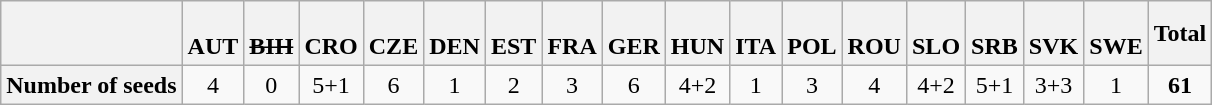<table class="wikitable">
<tr>
<th></th>
<th> <br>AUT</th>
<th> <br><s>BIH</s></th>
<th> <br>CRO</th>
<th> <br>CZE</th>
<th> <br>DEN</th>
<th> <br>EST</th>
<th> <br>FRA</th>
<th> <br>GER</th>
<th> <br>HUN</th>
<th> <br>ITA</th>
<th> <br>POL</th>
<th> <br>ROU</th>
<th> <br>SLO</th>
<th> <br>SRB</th>
<th> <br>SVK</th>
<th> <br>SWE</th>
<th>Total</th>
</tr>
<tr align="center">
<th>Number of seeds</th>
<td>4</td>
<td><abbr>0</abbr></td>
<td>5+1</td>
<td>6</td>
<td>1</td>
<td>2</td>
<td>3</td>
<td>6</td>
<td>4+2</td>
<td>1</td>
<td>3</td>
<td>4</td>
<td>4+2</td>
<td>5+1</td>
<td>3+3</td>
<td>1</td>
<td><strong>61</strong></td>
</tr>
</table>
